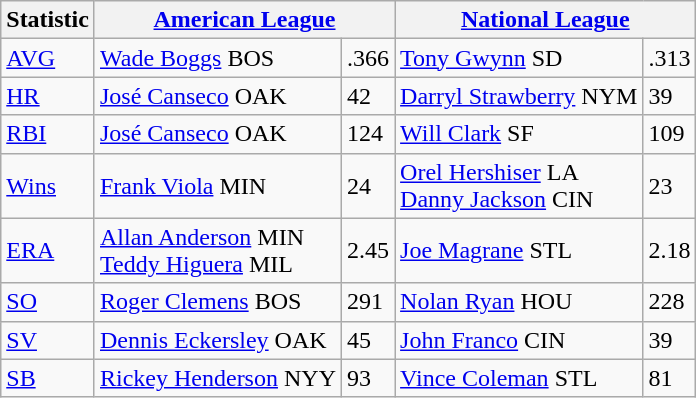<table class="wikitable">
<tr>
<th>Statistic</th>
<th colspan=2><a href='#'>American League</a></th>
<th colspan=2><a href='#'>National League</a></th>
</tr>
<tr>
<td><a href='#'>AVG</a></td>
<td><a href='#'>Wade Boggs</a> BOS</td>
<td>.366</td>
<td><a href='#'>Tony Gwynn</a> SD</td>
<td>.313</td>
</tr>
<tr>
<td><a href='#'>HR</a></td>
<td><a href='#'>José Canseco</a> OAK</td>
<td>42</td>
<td><a href='#'>Darryl Strawberry</a> NYM</td>
<td>39</td>
</tr>
<tr>
<td><a href='#'>RBI</a></td>
<td><a href='#'>José Canseco</a> OAK</td>
<td>124</td>
<td><a href='#'>Will Clark</a> SF</td>
<td>109</td>
</tr>
<tr>
<td><a href='#'>Wins</a></td>
<td><a href='#'>Frank Viola</a> MIN</td>
<td>24</td>
<td><a href='#'>Orel Hershiser</a> LA<br><a href='#'>Danny Jackson</a> CIN</td>
<td>23</td>
</tr>
<tr>
<td><a href='#'>ERA</a></td>
<td><a href='#'>Allan Anderson</a> MIN<br><a href='#'>Teddy Higuera</a> MIL</td>
<td>2.45</td>
<td><a href='#'>Joe Magrane</a> STL</td>
<td>2.18</td>
</tr>
<tr>
<td><a href='#'>SO</a></td>
<td><a href='#'>Roger Clemens</a> BOS</td>
<td>291</td>
<td><a href='#'>Nolan Ryan</a> HOU</td>
<td>228</td>
</tr>
<tr>
<td><a href='#'>SV</a></td>
<td><a href='#'>Dennis Eckersley</a> OAK</td>
<td>45</td>
<td><a href='#'>John Franco</a> CIN</td>
<td>39</td>
</tr>
<tr>
<td><a href='#'>SB</a></td>
<td><a href='#'>Rickey Henderson</a> NYY</td>
<td>93</td>
<td><a href='#'>Vince Coleman</a> STL</td>
<td>81</td>
</tr>
</table>
